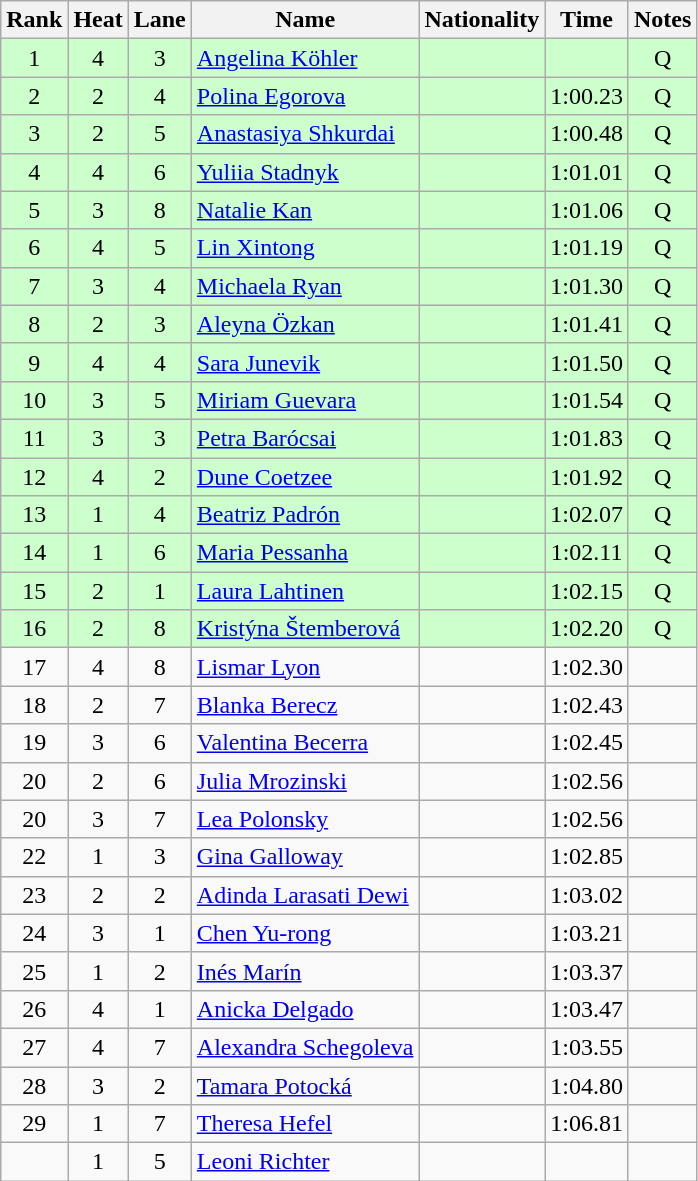<table class="wikitable sortable" style="text-align:center">
<tr>
<th>Rank</th>
<th>Heat</th>
<th>Lane</th>
<th>Name</th>
<th>Nationality</th>
<th>Time</th>
<th>Notes</th>
</tr>
<tr bgcolor=ccffcc>
<td>1</td>
<td>4</td>
<td>3</td>
<td align=left><a href='#'>Angelina Köhler</a></td>
<td align=left></td>
<td></td>
<td>Q</td>
</tr>
<tr bgcolor=ccffcc>
<td>2</td>
<td>2</td>
<td>4</td>
<td align=left><a href='#'>Polina Egorova</a></td>
<td align=left></td>
<td>1:00.23</td>
<td>Q</td>
</tr>
<tr bgcolor=ccffcc>
<td>3</td>
<td>2</td>
<td>5</td>
<td align=left><a href='#'>Anastasiya Shkurdai</a></td>
<td align=left></td>
<td>1:00.48</td>
<td>Q</td>
</tr>
<tr bgcolor=ccffcc>
<td>4</td>
<td>4</td>
<td>6</td>
<td align=left><a href='#'>Yuliia Stadnyk</a></td>
<td align=left></td>
<td>1:01.01</td>
<td>Q</td>
</tr>
<tr bgcolor=ccffcc>
<td>5</td>
<td>3</td>
<td>8</td>
<td align=left><a href='#'>Natalie Kan</a></td>
<td align=left></td>
<td>1:01.06</td>
<td>Q</td>
</tr>
<tr bgcolor=ccffcc>
<td>6</td>
<td>4</td>
<td>5</td>
<td align=left><a href='#'>Lin Xintong</a></td>
<td align=left></td>
<td>1:01.19</td>
<td>Q</td>
</tr>
<tr bgcolor=ccffcc>
<td>7</td>
<td>3</td>
<td>4</td>
<td align=left><a href='#'>Michaela Ryan</a></td>
<td align=left></td>
<td>1:01.30</td>
<td>Q</td>
</tr>
<tr bgcolor=ccffcc>
<td>8</td>
<td>2</td>
<td>3</td>
<td align=left><a href='#'>Aleyna Özkan</a></td>
<td align=left></td>
<td>1:01.41</td>
<td>Q</td>
</tr>
<tr bgcolor=ccffcc>
<td>9</td>
<td>4</td>
<td>4</td>
<td align=left><a href='#'>Sara Junevik</a></td>
<td align=left></td>
<td>1:01.50</td>
<td>Q</td>
</tr>
<tr bgcolor=ccffcc>
<td>10</td>
<td>3</td>
<td>5</td>
<td align=left><a href='#'>Miriam Guevara</a></td>
<td align=left></td>
<td>1:01.54</td>
<td>Q</td>
</tr>
<tr bgcolor=ccffcc>
<td>11</td>
<td>3</td>
<td>3</td>
<td align=left><a href='#'>Petra Barócsai</a></td>
<td align=left></td>
<td>1:01.83</td>
<td>Q</td>
</tr>
<tr bgcolor=ccffcc>
<td>12</td>
<td>4</td>
<td>2</td>
<td align=left><a href='#'>Dune Coetzee</a></td>
<td align=left></td>
<td>1:01.92</td>
<td>Q</td>
</tr>
<tr bgcolor=ccffcc>
<td>13</td>
<td>1</td>
<td>4</td>
<td align=left><a href='#'>Beatriz Padrón</a></td>
<td align=left></td>
<td>1:02.07</td>
<td>Q</td>
</tr>
<tr bgcolor=ccffcc>
<td>14</td>
<td>1</td>
<td>6</td>
<td align=left><a href='#'>Maria Pessanha</a></td>
<td align=left></td>
<td>1:02.11</td>
<td>Q</td>
</tr>
<tr bgcolor=ccffcc>
<td>15</td>
<td>2</td>
<td>1</td>
<td align=left><a href='#'>Laura Lahtinen</a></td>
<td align=left></td>
<td>1:02.15</td>
<td>Q</td>
</tr>
<tr bgcolor=ccffcc>
<td>16</td>
<td>2</td>
<td>8</td>
<td align=left><a href='#'>Kristýna Štemberová</a></td>
<td align=left></td>
<td>1:02.20</td>
<td>Q</td>
</tr>
<tr>
<td>17</td>
<td>4</td>
<td>8</td>
<td align=left><a href='#'>Lismar Lyon</a></td>
<td align=left></td>
<td>1:02.30</td>
<td></td>
</tr>
<tr>
<td>18</td>
<td>2</td>
<td>7</td>
<td align=left><a href='#'>Blanka Berecz</a></td>
<td align=left></td>
<td>1:02.43</td>
<td></td>
</tr>
<tr>
<td>19</td>
<td>3</td>
<td>6</td>
<td align=left><a href='#'>Valentina Becerra</a></td>
<td align=left></td>
<td>1:02.45</td>
<td></td>
</tr>
<tr>
<td>20</td>
<td>2</td>
<td>6</td>
<td align=left><a href='#'>Julia Mrozinski</a></td>
<td align=left></td>
<td>1:02.56</td>
<td></td>
</tr>
<tr>
<td>20</td>
<td>3</td>
<td>7</td>
<td align=left><a href='#'>Lea Polonsky</a></td>
<td align=left></td>
<td>1:02.56</td>
<td></td>
</tr>
<tr>
<td>22</td>
<td>1</td>
<td>3</td>
<td align=left><a href='#'>Gina Galloway</a></td>
<td align=left></td>
<td>1:02.85</td>
<td></td>
</tr>
<tr>
<td>23</td>
<td>2</td>
<td>2</td>
<td align=left><a href='#'>Adinda Larasati Dewi</a></td>
<td align=left></td>
<td>1:03.02</td>
<td></td>
</tr>
<tr>
<td>24</td>
<td>3</td>
<td>1</td>
<td align=left><a href='#'>Chen Yu-rong</a></td>
<td align=left></td>
<td>1:03.21</td>
<td></td>
</tr>
<tr>
<td>25</td>
<td>1</td>
<td>2</td>
<td align=left><a href='#'>Inés Marín</a></td>
<td align=left></td>
<td>1:03.37</td>
<td></td>
</tr>
<tr>
<td>26</td>
<td>4</td>
<td>1</td>
<td align=left><a href='#'>Anicka Delgado</a></td>
<td align=left></td>
<td>1:03.47</td>
<td></td>
</tr>
<tr>
<td>27</td>
<td>4</td>
<td>7</td>
<td align=left><a href='#'>Alexandra Schegoleva</a></td>
<td align=left></td>
<td>1:03.55</td>
<td></td>
</tr>
<tr>
<td>28</td>
<td>3</td>
<td>2</td>
<td align=left><a href='#'>Tamara Potocká</a></td>
<td align=left></td>
<td>1:04.80</td>
<td></td>
</tr>
<tr>
<td>29</td>
<td>1</td>
<td>7</td>
<td align=left><a href='#'>Theresa Hefel</a></td>
<td align=left></td>
<td>1:06.81</td>
<td></td>
</tr>
<tr>
<td></td>
<td>1</td>
<td>5</td>
<td align=left><a href='#'>Leoni Richter</a></td>
<td align=left></td>
<td></td>
<td></td>
</tr>
</table>
